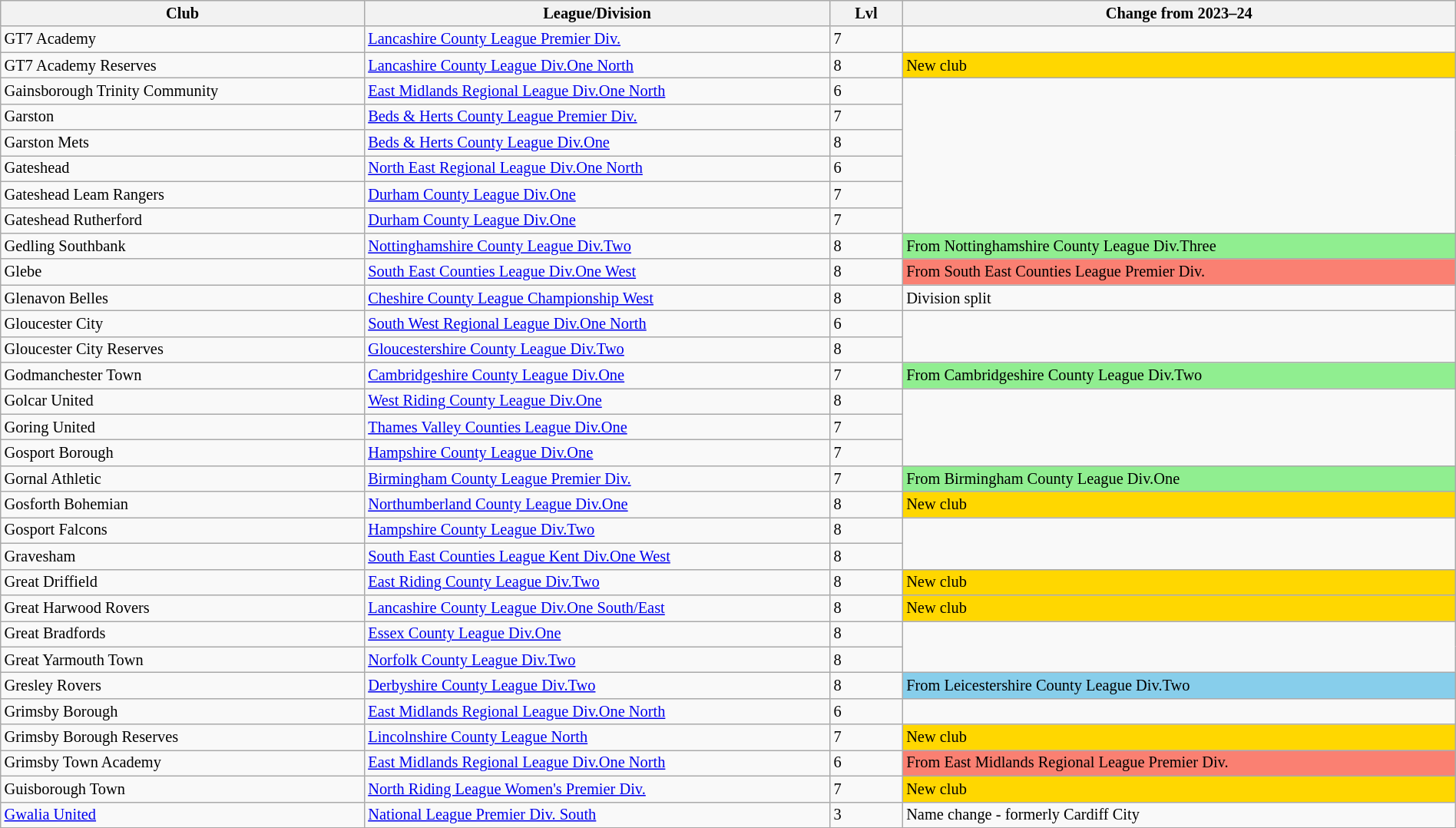<table class="wikitable sortable" width=100% style="font-size:85%">
<tr>
<th width=25%>Club</th>
<th width=32%>League/Division</th>
<th width=5%>Lvl</th>
<th width=38%>Change from 2023–24</th>
</tr>
<tr>
<td>GT7 Academy</td>
<td><a href='#'>Lancashire County League Premier Div.</a></td>
<td>7</td>
</tr>
<tr>
<td>GT7 Academy Reserves</td>
<td><a href='#'>Lancashire County League Div.One North</a></td>
<td>8</td>
<td style="background:gold">New club</td>
</tr>
<tr>
<td>Gainsborough Trinity Community</td>
<td><a href='#'>East Midlands Regional League Div.One North</a></td>
<td>6</td>
</tr>
<tr>
<td>Garston</td>
<td><a href='#'>Beds & Herts County League Premier Div.</a></td>
<td>7</td>
</tr>
<tr>
<td>Garston Mets</td>
<td><a href='#'>Beds & Herts County League Div.One</a></td>
<td>8</td>
</tr>
<tr>
<td>Gateshead</td>
<td><a href='#'>North East Regional League Div.One North</a></td>
<td>6</td>
</tr>
<tr>
<td>Gateshead Leam Rangers</td>
<td><a href='#'>Durham County League Div.One</a></td>
<td>7</td>
</tr>
<tr>
<td>Gateshead Rutherford</td>
<td><a href='#'>Durham County League Div.One</a></td>
<td>7</td>
</tr>
<tr>
<td>Gedling Southbank</td>
<td><a href='#'>Nottinghamshire County League Div.Two</a></td>
<td>8</td>
<td style="background:lightgreen">From Nottinghamshire County League Div.Three</td>
</tr>
<tr>
<td>Glebe</td>
<td><a href='#'>South East Counties League Div.One West</a></td>
<td>8</td>
<td style="background:salmon">From South East Counties League Premier Div.</td>
</tr>
<tr>
<td>Glenavon Belles</td>
<td><a href='#'>Cheshire County League Championship West</a></td>
<td>8</td>
<td>Division split</td>
</tr>
<tr>
<td>Gloucester City</td>
<td><a href='#'>South West Regional League Div.One North</a></td>
<td>6</td>
</tr>
<tr>
<td>Gloucester City Reserves</td>
<td><a href='#'>Gloucestershire County League Div.Two</a></td>
<td>8</td>
</tr>
<tr>
<td>Godmanchester Town</td>
<td><a href='#'>Cambridgeshire County League Div.One</a></td>
<td>7</td>
<td style="background:lightgreen">From Cambridgeshire County League Div.Two</td>
</tr>
<tr>
<td>Golcar United</td>
<td><a href='#'>West Riding County League Div.One</a></td>
<td>8</td>
</tr>
<tr>
<td>Goring United</td>
<td><a href='#'>Thames Valley Counties League Div.One</a></td>
<td>7</td>
</tr>
<tr>
<td>Gosport Borough</td>
<td><a href='#'>Hampshire County League Div.One</a></td>
<td>7</td>
</tr>
<tr>
<td>Gornal Athletic</td>
<td><a href='#'>Birmingham County League Premier Div.</a></td>
<td>7</td>
<td style="background:lightgreen">From Birmingham County League Div.One</td>
</tr>
<tr>
<td>Gosforth Bohemian</td>
<td><a href='#'>Northumberland County League Div.One</a></td>
<td>8</td>
<td style="background:gold">New club</td>
</tr>
<tr>
<td>Gosport Falcons</td>
<td><a href='#'>Hampshire County League Div.Two</a></td>
<td>8</td>
</tr>
<tr>
<td>Gravesham</td>
<td><a href='#'>South East Counties League Kent Div.One West</a></td>
<td>8</td>
</tr>
<tr>
<td>Great Driffield</td>
<td><a href='#'>East Riding County League Div.Two</a></td>
<td>8</td>
<td style="background:gold">New club</td>
</tr>
<tr>
<td>Great Harwood Rovers</td>
<td><a href='#'>Lancashire County League Div.One South/East</a></td>
<td>8</td>
<td style="background:gold">New club</td>
</tr>
<tr>
<td>Great Bradfords</td>
<td><a href='#'>Essex County League Div.One</a></td>
<td>8</td>
</tr>
<tr>
<td>Great Yarmouth Town</td>
<td><a href='#'>Norfolk County League Div.Two</a></td>
<td>8</td>
</tr>
<tr>
<td>Gresley Rovers</td>
<td><a href='#'>Derbyshire County League Div.Two</a></td>
<td>8</td>
<td style="background:skyblue">From Leicestershire County League Div.Two</td>
</tr>
<tr>
<td>Grimsby Borough</td>
<td><a href='#'>East Midlands Regional League Div.One North</a></td>
<td>6</td>
</tr>
<tr>
<td>Grimsby Borough Reserves</td>
<td><a href='#'>Lincolnshire County League North</a></td>
<td>7</td>
<td style="background:gold">New club</td>
</tr>
<tr>
<td>Grimsby Town Academy</td>
<td><a href='#'>East Midlands Regional League Div.One North</a></td>
<td>6</td>
<td style="background:salmon">From East Midlands Regional League Premier Div.</td>
</tr>
<tr>
<td>Guisborough Town</td>
<td><a href='#'>North Riding League Women's Premier Div.</a></td>
<td>7</td>
<td style="background:gold">New club</td>
</tr>
<tr>
<td><a href='#'>Gwalia United</a></td>
<td><a href='#'>National League Premier Div. South</a></td>
<td>3</td>
<td>Name change - formerly Cardiff City</td>
</tr>
<tr>
</tr>
</table>
